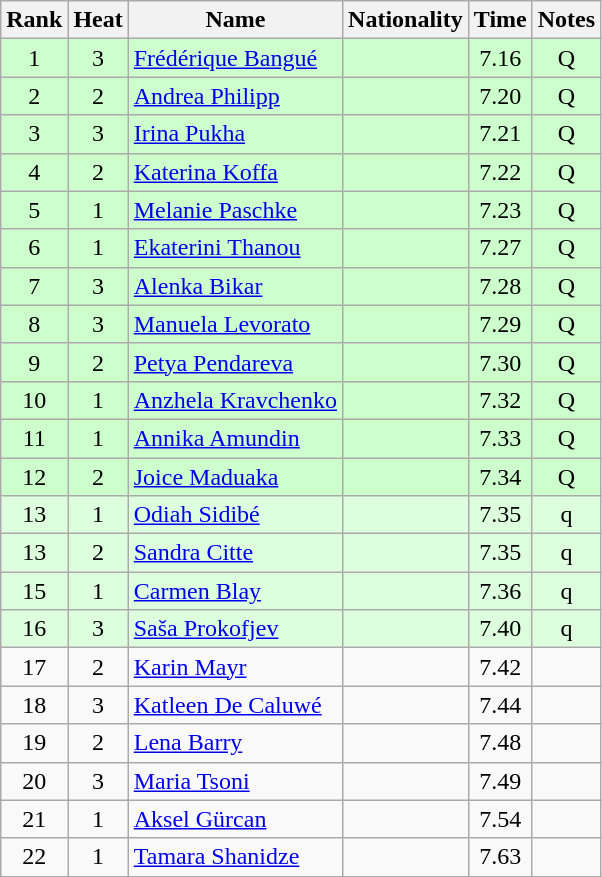<table class="wikitable sortable" style="text-align:center">
<tr>
<th>Rank</th>
<th>Heat</th>
<th>Name</th>
<th>Nationality</th>
<th>Time</th>
<th>Notes</th>
</tr>
<tr bgcolor=ccffcc>
<td>1</td>
<td>3</td>
<td align="left"><a href='#'>Frédérique Bangué</a></td>
<td align=left></td>
<td>7.16</td>
<td>Q</td>
</tr>
<tr bgcolor=ccffcc>
<td>2</td>
<td>2</td>
<td align="left"><a href='#'>Andrea Philipp</a></td>
<td align=left></td>
<td>7.20</td>
<td>Q</td>
</tr>
<tr bgcolor=ccffcc>
<td>3</td>
<td>3</td>
<td align="left"><a href='#'>Irina Pukha</a></td>
<td align=left></td>
<td>7.21</td>
<td>Q</td>
</tr>
<tr bgcolor=ccffcc>
<td>4</td>
<td>2</td>
<td align="left"><a href='#'>Katerina Koffa</a></td>
<td align=left></td>
<td>7.22</td>
<td>Q</td>
</tr>
<tr bgcolor=ccffcc>
<td>5</td>
<td>1</td>
<td align="left"><a href='#'>Melanie Paschke</a></td>
<td align=left></td>
<td>7.23</td>
<td>Q</td>
</tr>
<tr bgcolor=ccffcc>
<td>6</td>
<td>1</td>
<td align="left"><a href='#'>Ekaterini Thanou</a></td>
<td align=left></td>
<td>7.27</td>
<td>Q</td>
</tr>
<tr bgcolor=ccffcc>
<td>7</td>
<td>3</td>
<td align="left"><a href='#'>Alenka Bikar</a></td>
<td align=left></td>
<td>7.28</td>
<td>Q</td>
</tr>
<tr bgcolor=ccffcc>
<td>8</td>
<td>3</td>
<td align="left"><a href='#'>Manuela Levorato</a></td>
<td align=left></td>
<td>7.29</td>
<td>Q</td>
</tr>
<tr bgcolor=ccffcc>
<td>9</td>
<td>2</td>
<td align="left"><a href='#'>Petya Pendareva</a></td>
<td align=left></td>
<td>7.30</td>
<td>Q</td>
</tr>
<tr bgcolor=ccffcc>
<td>10</td>
<td>1</td>
<td align="left"><a href='#'>Anzhela Kravchenko</a></td>
<td align=left></td>
<td>7.32</td>
<td>Q</td>
</tr>
<tr bgcolor=ccffcc>
<td>11</td>
<td>1</td>
<td align="left"><a href='#'>Annika Amundin</a></td>
<td align=left></td>
<td>7.33</td>
<td>Q</td>
</tr>
<tr bgcolor=ccffcc>
<td>12</td>
<td>2</td>
<td align="left"><a href='#'>Joice Maduaka</a></td>
<td align=left></td>
<td>7.34</td>
<td>Q</td>
</tr>
<tr bgcolor=ddffdd>
<td>13</td>
<td>1</td>
<td align="left"><a href='#'>Odiah Sidibé</a></td>
<td align=left></td>
<td>7.35</td>
<td>q</td>
</tr>
<tr bgcolor=ddffdd>
<td>13</td>
<td>2</td>
<td align="left"><a href='#'>Sandra Citte</a></td>
<td align=left></td>
<td>7.35</td>
<td>q</td>
</tr>
<tr bgcolor=ddffdd>
<td>15</td>
<td>1</td>
<td align="left"><a href='#'>Carmen Blay</a></td>
<td align=left></td>
<td>7.36</td>
<td>q</td>
</tr>
<tr bgcolor=ddffdd>
<td>16</td>
<td>3</td>
<td align="left"><a href='#'>Saša Prokofjev</a></td>
<td align=left></td>
<td>7.40</td>
<td>q</td>
</tr>
<tr>
<td>17</td>
<td>2</td>
<td align="left"><a href='#'>Karin Mayr</a></td>
<td align=left></td>
<td>7.42</td>
<td></td>
</tr>
<tr>
<td>18</td>
<td>3</td>
<td align="left"><a href='#'>Katleen De Caluwé</a></td>
<td align=left></td>
<td>7.44</td>
<td></td>
</tr>
<tr>
<td>19</td>
<td>2</td>
<td align="left"><a href='#'>Lena Barry</a></td>
<td align=left></td>
<td>7.48</td>
<td></td>
</tr>
<tr>
<td>20</td>
<td>3</td>
<td align="left"><a href='#'>Maria Tsoni</a></td>
<td align=left></td>
<td>7.49</td>
<td></td>
</tr>
<tr>
<td>21</td>
<td>1</td>
<td align="left"><a href='#'>Aksel Gürcan</a></td>
<td align=left></td>
<td>7.54</td>
<td></td>
</tr>
<tr>
<td>22</td>
<td>1</td>
<td align="left"><a href='#'>Tamara Shanidze</a></td>
<td align=left></td>
<td>7.63</td>
<td></td>
</tr>
</table>
